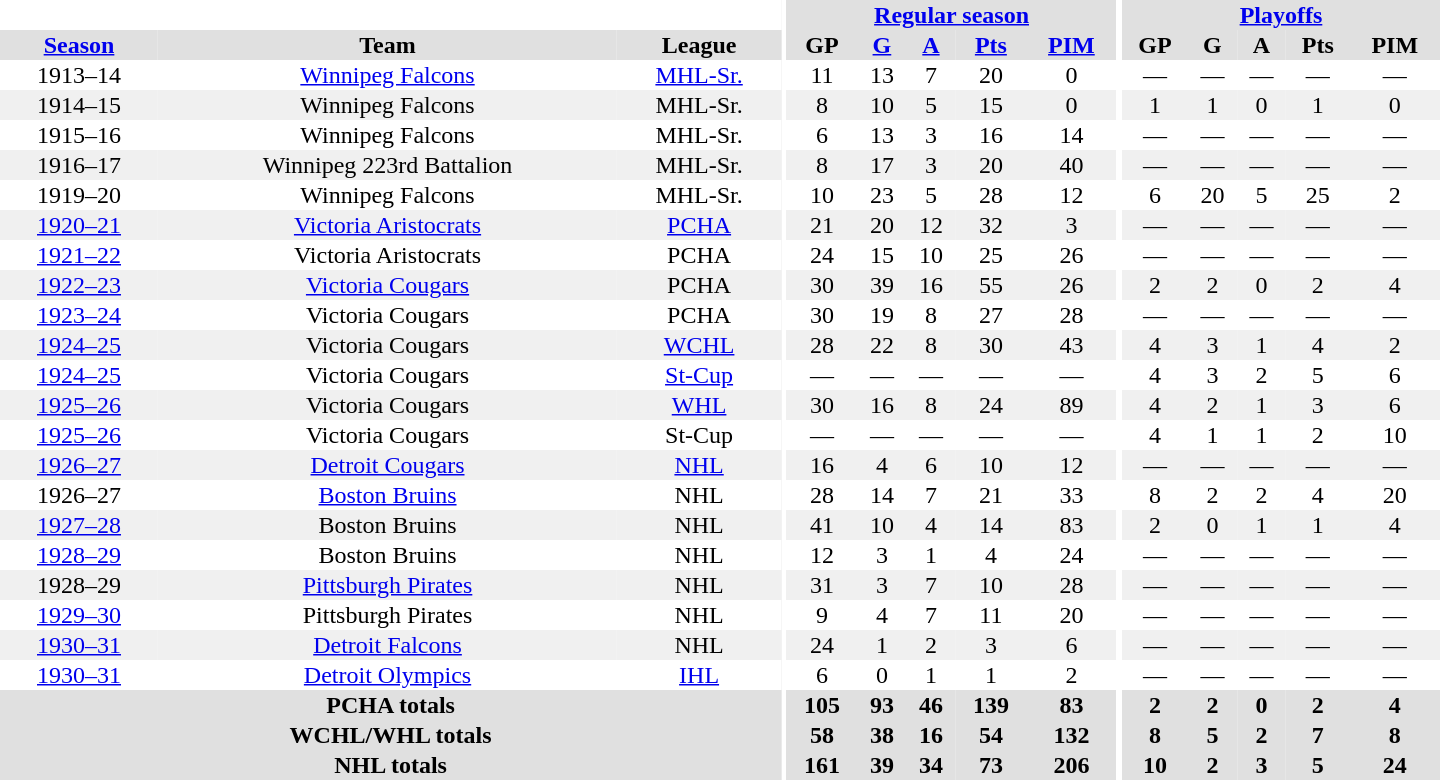<table border="0" cellpadding="1" cellspacing="0" style="text-align:center; width:60em">
<tr bgcolor="#e0e0e0">
<th colspan="3" bgcolor="#ffffff"></th>
<th rowspan="100" bgcolor="#ffffff"></th>
<th colspan="5"><a href='#'>Regular season</a></th>
<th rowspan="100" bgcolor="#ffffff"></th>
<th colspan="5"><a href='#'>Playoffs</a></th>
</tr>
<tr bgcolor="#e0e0e0">
<th><a href='#'>Season</a></th>
<th>Team</th>
<th>League</th>
<th>GP</th>
<th><a href='#'>G</a></th>
<th><a href='#'>A</a></th>
<th><a href='#'>Pts</a></th>
<th><a href='#'>PIM</a></th>
<th>GP</th>
<th>G</th>
<th>A</th>
<th>Pts</th>
<th>PIM</th>
</tr>
<tr>
<td>1913–14</td>
<td><a href='#'>Winnipeg Falcons</a></td>
<td><a href='#'>MHL-Sr.</a></td>
<td>11</td>
<td>13</td>
<td>7</td>
<td>20</td>
<td>0</td>
<td>—</td>
<td>—</td>
<td>—</td>
<td>—</td>
<td>—</td>
</tr>
<tr bgcolor="#f0f0f0">
<td>1914–15</td>
<td>Winnipeg Falcons</td>
<td>MHL-Sr.</td>
<td>8</td>
<td>10</td>
<td>5</td>
<td>15</td>
<td>0</td>
<td>1</td>
<td>1</td>
<td>0</td>
<td>1</td>
<td>0</td>
</tr>
<tr>
<td>1915–16</td>
<td>Winnipeg Falcons</td>
<td>MHL-Sr.</td>
<td>6</td>
<td>13</td>
<td>3</td>
<td>16</td>
<td>14</td>
<td>—</td>
<td>—</td>
<td>—</td>
<td>—</td>
<td>—</td>
</tr>
<tr bgcolor="#f0f0f0">
<td>1916–17</td>
<td>Winnipeg 223rd Battalion</td>
<td>MHL-Sr.</td>
<td>8</td>
<td>17</td>
<td>3</td>
<td>20</td>
<td>40</td>
<td>—</td>
<td>—</td>
<td>—</td>
<td>—</td>
<td>—</td>
</tr>
<tr>
<td>1919–20</td>
<td>Winnipeg Falcons</td>
<td>MHL-Sr.</td>
<td>10</td>
<td>23</td>
<td>5</td>
<td>28</td>
<td>12</td>
<td>6</td>
<td>20</td>
<td>5</td>
<td>25</td>
<td>2</td>
</tr>
<tr bgcolor="#f0f0f0">
<td><a href='#'>1920–21</a></td>
<td><a href='#'>Victoria Aristocrats</a></td>
<td><a href='#'>PCHA</a></td>
<td>21</td>
<td>20</td>
<td>12</td>
<td>32</td>
<td>3</td>
<td>—</td>
<td>—</td>
<td>—</td>
<td>—</td>
<td>—</td>
</tr>
<tr>
<td><a href='#'>1921–22</a></td>
<td>Victoria Aristocrats</td>
<td>PCHA</td>
<td>24</td>
<td>15</td>
<td>10</td>
<td>25</td>
<td>26</td>
<td>—</td>
<td>—</td>
<td>—</td>
<td>—</td>
<td>—</td>
</tr>
<tr bgcolor="#f0f0f0">
<td><a href='#'>1922–23</a></td>
<td><a href='#'>Victoria Cougars</a></td>
<td>PCHA</td>
<td>30</td>
<td>39</td>
<td>16</td>
<td>55</td>
<td>26</td>
<td>2</td>
<td>2</td>
<td>0</td>
<td>2</td>
<td>4</td>
</tr>
<tr>
<td><a href='#'>1923–24</a></td>
<td>Victoria Cougars</td>
<td>PCHA</td>
<td>30</td>
<td>19</td>
<td>8</td>
<td>27</td>
<td>28</td>
<td>—</td>
<td>—</td>
<td>—</td>
<td>—</td>
<td>—</td>
</tr>
<tr bgcolor="#f0f0f0">
<td><a href='#'>1924–25</a></td>
<td>Victoria Cougars</td>
<td><a href='#'>WCHL</a></td>
<td>28</td>
<td>22</td>
<td>8</td>
<td>30</td>
<td>43</td>
<td>4</td>
<td>3</td>
<td>1</td>
<td>4</td>
<td>2</td>
</tr>
<tr>
<td><a href='#'>1924–25</a></td>
<td>Victoria Cougars</td>
<td><a href='#'>St-Cup</a></td>
<td>—</td>
<td>—</td>
<td>—</td>
<td>—</td>
<td>—</td>
<td>4</td>
<td>3</td>
<td>2</td>
<td>5</td>
<td>6</td>
</tr>
<tr bgcolor="#f0f0f0">
<td><a href='#'>1925–26</a></td>
<td>Victoria Cougars</td>
<td><a href='#'>WHL</a></td>
<td>30</td>
<td>16</td>
<td>8</td>
<td>24</td>
<td>89</td>
<td>4</td>
<td>2</td>
<td>1</td>
<td>3</td>
<td>6</td>
</tr>
<tr>
<td><a href='#'>1925–26</a></td>
<td>Victoria Cougars</td>
<td>St-Cup</td>
<td>—</td>
<td>—</td>
<td>—</td>
<td>—</td>
<td>—</td>
<td>4</td>
<td>1</td>
<td>1</td>
<td>2</td>
<td>10</td>
</tr>
<tr bgcolor="#f0f0f0">
<td><a href='#'>1926–27</a></td>
<td><a href='#'>Detroit Cougars</a></td>
<td><a href='#'>NHL</a></td>
<td>16</td>
<td>4</td>
<td>6</td>
<td>10</td>
<td>12</td>
<td>—</td>
<td>—</td>
<td>—</td>
<td>—</td>
<td>—</td>
</tr>
<tr>
<td>1926–27</td>
<td><a href='#'>Boston Bruins</a></td>
<td>NHL</td>
<td>28</td>
<td>14</td>
<td>7</td>
<td>21</td>
<td>33</td>
<td>8</td>
<td>2</td>
<td>2</td>
<td>4</td>
<td>20</td>
</tr>
<tr bgcolor="#f0f0f0">
<td><a href='#'>1927–28</a></td>
<td>Boston Bruins</td>
<td>NHL</td>
<td>41</td>
<td>10</td>
<td>4</td>
<td>14</td>
<td>83</td>
<td>2</td>
<td>0</td>
<td>1</td>
<td>1</td>
<td>4</td>
</tr>
<tr>
<td><a href='#'>1928–29</a></td>
<td>Boston Bruins</td>
<td>NHL</td>
<td>12</td>
<td>3</td>
<td>1</td>
<td>4</td>
<td>24</td>
<td>—</td>
<td>—</td>
<td>—</td>
<td>—</td>
<td>—</td>
</tr>
<tr bgcolor="#f0f0f0">
<td>1928–29</td>
<td><a href='#'>Pittsburgh Pirates</a></td>
<td>NHL</td>
<td>31</td>
<td>3</td>
<td>7</td>
<td>10</td>
<td>28</td>
<td>—</td>
<td>—</td>
<td>—</td>
<td>—</td>
<td>—</td>
</tr>
<tr>
<td><a href='#'>1929–30</a></td>
<td>Pittsburgh Pirates</td>
<td>NHL</td>
<td>9</td>
<td>4</td>
<td>7</td>
<td>11</td>
<td>20</td>
<td>—</td>
<td>—</td>
<td>—</td>
<td>—</td>
<td>—</td>
</tr>
<tr bgcolor="#f0f0f0">
<td><a href='#'>1930–31</a></td>
<td><a href='#'>Detroit Falcons</a></td>
<td>NHL</td>
<td>24</td>
<td>1</td>
<td>2</td>
<td>3</td>
<td>6</td>
<td>—</td>
<td>—</td>
<td>—</td>
<td>—</td>
<td>—</td>
</tr>
<tr>
<td><a href='#'>1930–31</a></td>
<td><a href='#'>Detroit Olympics</a></td>
<td><a href='#'>IHL</a></td>
<td>6</td>
<td>0</td>
<td>1</td>
<td>1</td>
<td>2</td>
<td>—</td>
<td>—</td>
<td>—</td>
<td>—</td>
<td>—</td>
</tr>
<tr bgcolor="#e0e0e0">
<th colspan="3">PCHA totals</th>
<th>105</th>
<th>93</th>
<th>46</th>
<th>139</th>
<th>83</th>
<th>2</th>
<th>2</th>
<th>0</th>
<th>2</th>
<th>4</th>
</tr>
<tr bgcolor="#e0e0e0">
<th colspan="3">WCHL/WHL totals</th>
<th>58</th>
<th>38</th>
<th>16</th>
<th>54</th>
<th>132</th>
<th>8</th>
<th>5</th>
<th>2</th>
<th>7</th>
<th>8</th>
</tr>
<tr bgcolor="#e0e0e0">
<th colspan="3">NHL totals</th>
<th>161</th>
<th>39</th>
<th>34</th>
<th>73</th>
<th>206</th>
<th>10</th>
<th>2</th>
<th>3</th>
<th>5</th>
<th>24</th>
</tr>
</table>
